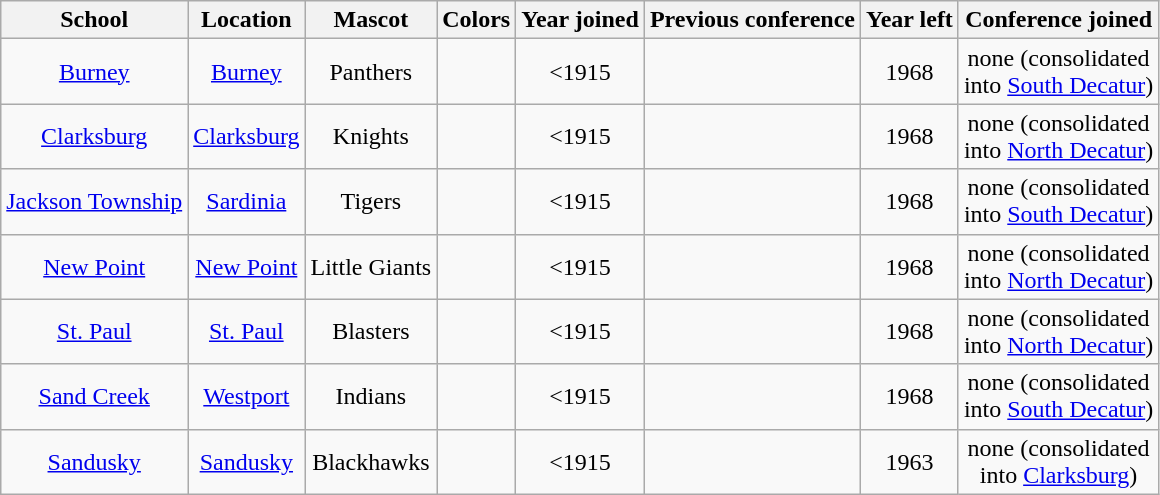<table class="wikitable" style="text-align:center;">
<tr>
<th>School</th>
<th>Location</th>
<th>Mascot</th>
<th>Colors</th>
<th>Year joined</th>
<th>Previous conference</th>
<th>Year left</th>
<th>Conference joined</th>
</tr>
<tr>
<td><a href='#'>Burney</a></td>
<td><a href='#'>Burney</a></td>
<td>Panthers</td>
<td> </td>
<td><1915</td>
<td></td>
<td>1968</td>
<td>none (consolidated<br>into <a href='#'>South Decatur</a>)</td>
</tr>
<tr>
<td><a href='#'>Clarksburg</a></td>
<td><a href='#'>Clarksburg</a></td>
<td>Knights</td>
<td> </td>
<td><1915</td>
<td></td>
<td>1968</td>
<td>none (consolidated<br>into <a href='#'>North Decatur</a>)</td>
</tr>
<tr>
<td><a href='#'>Jackson Township</a></td>
<td><a href='#'>Sardinia</a></td>
<td>Tigers</td>
<td> </td>
<td><1915</td>
<td></td>
<td>1968</td>
<td>none (consolidated<br>into <a href='#'>South Decatur</a>)</td>
</tr>
<tr>
<td><a href='#'>New Point</a></td>
<td><a href='#'>New Point</a></td>
<td>Little Giants</td>
<td> </td>
<td><1915</td>
<td></td>
<td>1968</td>
<td>none (consolidated<br>into <a href='#'>North Decatur</a>)</td>
</tr>
<tr>
<td><a href='#'>St. Paul</a></td>
<td><a href='#'>St. Paul</a></td>
<td>Blasters</td>
<td> </td>
<td><1915</td>
<td></td>
<td>1968</td>
<td>none (consolidated<br>into <a href='#'>North Decatur</a>)</td>
</tr>
<tr>
<td><a href='#'>Sand Creek</a></td>
<td><a href='#'>Westport</a></td>
<td>Indians</td>
<td> </td>
<td><1915</td>
<td></td>
<td>1968</td>
<td>none (consolidated<br>into <a href='#'>South Decatur</a>)</td>
</tr>
<tr>
<td><a href='#'>Sandusky</a></td>
<td><a href='#'>Sandusky</a></td>
<td>Blackhawks</td>
<td> </td>
<td><1915</td>
<td></td>
<td>1963</td>
<td>none (consolidated<br>into <a href='#'>Clarksburg</a>)</td>
</tr>
</table>
